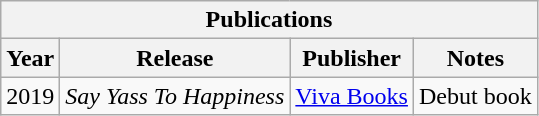<table class="wikitable">
<tr>
<th colspan="4">Publications</th>
</tr>
<tr>
<th>Year</th>
<th>Release</th>
<th>Publisher</th>
<th>Notes</th>
</tr>
<tr>
<td>2019</td>
<td><em>Say Yass To Happiness</em></td>
<td><a href='#'>Viva Books</a></td>
<td>Debut book</td>
</tr>
</table>
